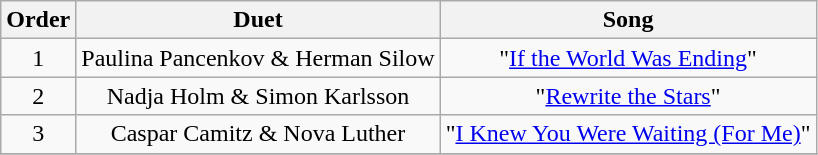<table class="wikitable plainrowheaders" style="text-align:center;">
<tr>
<th scope="col">Order</th>
<th scope="col">Duet</th>
<th scope="col">Song</th>
</tr>
<tr>
<td>1</td>
<td scope="row">Paulina Pancenkov & Herman Silow</td>
<td>"<a href='#'>If the World Was Ending</a>"</td>
</tr>
<tr>
<td>2</td>
<td scope="row">Nadja Holm & Simon Karlsson</td>
<td>"<a href='#'>Rewrite the Stars</a>"</td>
</tr>
<tr>
<td>3</td>
<td scope="row">Caspar Camitz & Nova Luther</td>
<td>"<a href='#'>I Knew You Were Waiting (For Me)</a>"</td>
</tr>
<tr>
</tr>
</table>
